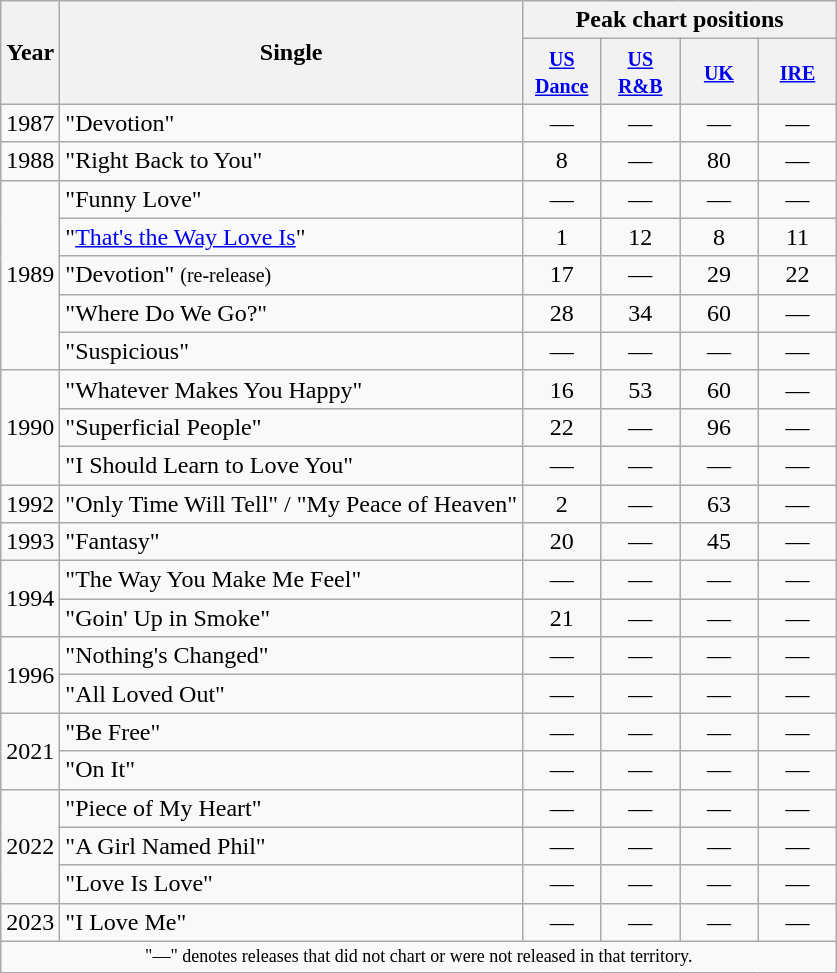<table class="wikitable">
<tr>
<th scope="col" rowspan="2">Year</th>
<th scope="col" rowspan="2">Single</th>
<th scope="col" colspan="4">Peak chart positions</th>
</tr>
<tr>
<th style="width:45px;"><small><a href='#'>US Dance</a></small><br></th>
<th style="width:45px;"><small><a href='#'>US R&B</a></small><br></th>
<th style="width:45px;"><small><a href='#'>UK</a></small><br></th>
<th style="width:45px;"><small><a href='#'>IRE</a></small><br></th>
</tr>
<tr>
<td rowspan="1">1987</td>
<td>"Devotion"</td>
<td align=center>—</td>
<td align=center>—</td>
<td align=center>—</td>
<td align=center>—</td>
</tr>
<tr>
<td rowspan="1">1988</td>
<td>"Right Back to You"</td>
<td align=center>8</td>
<td align=center>—</td>
<td align=center>80</td>
<td align=center>—</td>
</tr>
<tr>
<td rowspan="5">1989</td>
<td>"Funny Love"</td>
<td align=center>—</td>
<td align=center>―</td>
<td align=center>—</td>
<td align=center>—</td>
</tr>
<tr>
<td>"<a href='#'>That's the Way Love Is</a>"</td>
<td align=center>1</td>
<td align=center>12</td>
<td align=center>8</td>
<td align=center>11</td>
</tr>
<tr>
<td>"Devotion" <small>(re-release)</small></td>
<td align=center>17</td>
<td align=center>—</td>
<td align=center>29</td>
<td align=center>22</td>
</tr>
<tr>
<td>"Where Do We Go?"</td>
<td align=center>28</td>
<td align=center>34</td>
<td align=center>60</td>
<td align=center>—</td>
</tr>
<tr>
<td>"Suspicious"</td>
<td align=center>—</td>
<td align=center>—</td>
<td align=center>—</td>
<td align=center>—</td>
</tr>
<tr>
<td rowspan="3">1990</td>
<td>"Whatever Makes You Happy"</td>
<td align=center>16</td>
<td align=center>53</td>
<td align=center>60</td>
<td align=center>—</td>
</tr>
<tr>
<td>"Superficial People"</td>
<td align=center>22</td>
<td align=center>—</td>
<td align=center>96</td>
<td align=center>—</td>
</tr>
<tr>
<td>"I Should Learn to Love You"</td>
<td align=center>―</td>
<td align=center>—</td>
<td align=center>―</td>
<td align=center>—</td>
</tr>
<tr>
<td rowspan="1">1992</td>
<td>"Only Time Will Tell" / "My Peace of Heaven"</td>
<td align=center>2</td>
<td align=center>―</td>
<td align=center>63</td>
<td align=center>—</td>
</tr>
<tr>
<td rowspan="1">1993</td>
<td>"Fantasy"</td>
<td align=center>20</td>
<td align=center>―</td>
<td align=center>45</td>
<td align=center>—</td>
</tr>
<tr>
<td rowspan="2">1994</td>
<td>"The Way You Make Me Feel"</td>
<td align=center>—</td>
<td align=center>―</td>
<td align=center>—</td>
<td align=center>—</td>
</tr>
<tr>
<td>"Goin' Up in Smoke"</td>
<td align=center>21</td>
<td align=center>―</td>
<td align=center>―</td>
<td align=center>—</td>
</tr>
<tr>
<td rowspan="2">1996</td>
<td>"Nothing's Changed"</td>
<td align=center>—</td>
<td align=center>―</td>
<td align=center>—</td>
<td align=center>—</td>
</tr>
<tr>
<td>"All Loved Out"</td>
<td align=center>―</td>
<td align=center>―</td>
<td align=center>―</td>
<td align=center>—</td>
</tr>
<tr>
<td rowspan="2">2021</td>
<td>"Be Free"</td>
<td align=center>―</td>
<td align=center>―</td>
<td align=center>―</td>
<td align=center>—</td>
</tr>
<tr>
<td>"On It"</td>
<td align=center>―</td>
<td align=center>―</td>
<td align=center>―</td>
<td align=center>—</td>
</tr>
<tr>
<td rowspan="3">2022</td>
<td>"Piece of My Heart"</td>
<td align=center>―</td>
<td align=center>―</td>
<td align=center>―</td>
<td align=center>—</td>
</tr>
<tr>
<td>"A Girl Named Phil"</td>
<td align=center>―</td>
<td align=center>―</td>
<td align=center>―</td>
<td align=center>—</td>
</tr>
<tr>
<td>"Love Is Love"</td>
<td align=center>―</td>
<td align=center>―</td>
<td align=center>―</td>
<td align=center>—</td>
</tr>
<tr>
<td rowspan="1">2023</td>
<td>"I Love Me"</td>
<td align=center>―</td>
<td align=center>―</td>
<td align=center>―</td>
<td align=center>—</td>
</tr>
<tr>
<td colspan="6" style="text-align:center; font-size:9pt;">"—" denotes releases that did not chart or were not released in that territory.</td>
</tr>
</table>
